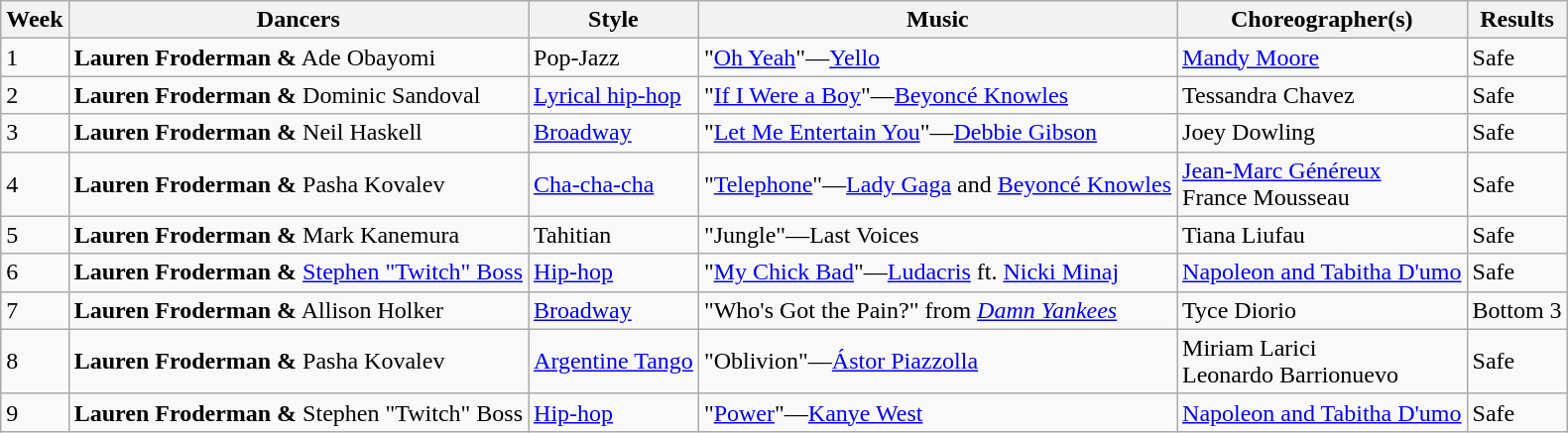<table class="wikitable">
<tr>
<th>Week</th>
<th>Dancers</th>
<th>Style</th>
<th>Music</th>
<th><strong>Choreographer(s)</strong></th>
<th><strong>Results</strong></th>
</tr>
<tr>
<td>1</td>
<td><strong>Lauren Froderman</strong> <strong>&</strong> Ade Obayomi</td>
<td>Pop-Jazz</td>
<td>"<a href='#'>Oh Yeah</a>"—<a href='#'>Yello</a></td>
<td><a href='#'>Mandy Moore</a></td>
<td>Safe</td>
</tr>
<tr>
<td>2</td>
<td><strong>Lauren Froderman &</strong> Dominic Sandoval</td>
<td><a href='#'>Lyrical hip-hop</a></td>
<td>"<a href='#'>If I Were a Boy</a>"—<a href='#'>Beyoncé Knowles</a></td>
<td>Tessandra Chavez</td>
<td>Safe</td>
</tr>
<tr>
<td>3</td>
<td><strong>Lauren Froderman &</strong> Neil Haskell</td>
<td><a href='#'>Broadway</a></td>
<td>"<a href='#'>Let Me Entertain You</a>"—<a href='#'>Debbie Gibson</a></td>
<td>Joey Dowling</td>
<td>Safe</td>
</tr>
<tr>
<td>4</td>
<td><strong>Lauren Froderman &</strong> Pasha Kovalev</td>
<td><a href='#'>Cha-cha-cha</a></td>
<td>"<a href='#'>Telephone</a>"—<a href='#'>Lady Gaga</a> and <a href='#'>Beyoncé Knowles</a></td>
<td><a href='#'>Jean-Marc Généreux</a><br>France Mousseau</td>
<td>Safe</td>
</tr>
<tr>
<td>5</td>
<td><strong>Lauren Froderman &</strong> Mark Kanemura</td>
<td>Tahitian</td>
<td>"Jungle"—Last Voices</td>
<td>Tiana Liufau</td>
<td>Safe</td>
</tr>
<tr>
<td>6</td>
<td><strong>Lauren Froderman &</strong> <a href='#'>Stephen "Twitch" Boss</a></td>
<td><a href='#'>Hip-hop</a></td>
<td>"<a href='#'>My Chick Bad</a>"—<a href='#'>Ludacris</a> ft. <a href='#'>Nicki Minaj</a></td>
<td><a href='#'>Napoleon and Tabitha D'umo</a></td>
<td>Safe</td>
</tr>
<tr>
<td>7</td>
<td><strong>Lauren Froderman &</strong> Allison Holker</td>
<td><a href='#'>Broadway</a></td>
<td>"Who's Got the Pain?" from <em><a href='#'>Damn Yankees</a></em></td>
<td>Tyce Diorio</td>
<td>Bottom 3</td>
</tr>
<tr>
<td>8</td>
<td><strong>Lauren Froderman</strong> <strong>&</strong> Pasha Kovalev</td>
<td><a href='#'>Argentine Tango</a></td>
<td>"Oblivion"—<a href='#'>Ástor Piazzolla</a></td>
<td>Miriam Larici<br>Leonardo Barrionuevo</td>
<td>Safe</td>
</tr>
<tr>
<td>9</td>
<td><strong>Lauren Froderman &</strong> Stephen "Twitch" Boss</td>
<td><a href='#'>Hip-hop</a></td>
<td>"<a href='#'>Power</a>"—<a href='#'>Kanye West</a></td>
<td><a href='#'>Napoleon and Tabitha D'umo</a></td>
<td>Safe</td>
</tr>
</table>
